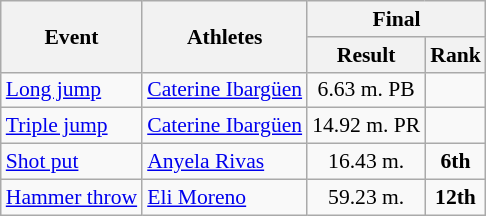<table class="wikitable" border="1" style="font-size:90%">
<tr>
<th rowspan=2>Event</th>
<th rowspan=2>Athletes</th>
<th colspan=2>Final</th>
</tr>
<tr>
<th>Result</th>
<th>Rank</th>
</tr>
<tr>
<td><a href='#'>Long jump</a></td>
<td><a href='#'>Caterine Ibargüen</a></td>
<td align=center>6.63 m. PB</td>
<td align=center></td>
</tr>
<tr>
<td><a href='#'>Triple jump</a></td>
<td><a href='#'>Caterine Ibargüen</a></td>
<td align=center>14.92 m. PR</td>
<td align=center></td>
</tr>
<tr>
<td><a href='#'>Shot put</a></td>
<td><a href='#'>Anyela Rivas</a></td>
<td align=center>16.43 m.</td>
<td align=center><strong>6th</strong></td>
</tr>
<tr>
<td><a href='#'>Hammer throw</a></td>
<td><a href='#'>Eli Moreno</a></td>
<td align=center>59.23 m.</td>
<td align=center><strong>12th</strong></td>
</tr>
</table>
